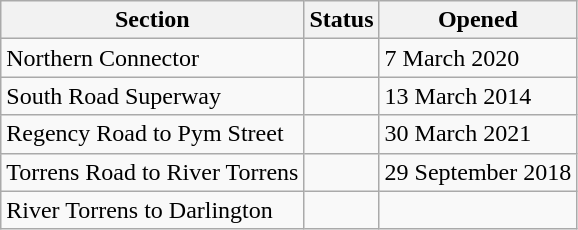<table class="wikitable">
<tr>
<th>Section</th>
<th>Status</th>
<th>Opened</th>
</tr>
<tr>
<td>Northern Connector</td>
<td></td>
<td>7 March 2020</td>
</tr>
<tr>
<td>South Road Superway</td>
<td></td>
<td>13 March 2014</td>
</tr>
<tr>
<td>Regency Road to Pym Street</td>
<td></td>
<td>30 March 2021</td>
</tr>
<tr>
<td>Torrens Road to River Torrens</td>
<td></td>
<td>29 September 2018</td>
</tr>
<tr>
<td>River Torrens to Darlington</td>
<td></td>
<td></td>
</tr>
</table>
